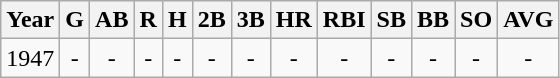<table class="wikitable">
<tr>
<th><strong>Year</strong></th>
<th><strong>G</strong></th>
<th><strong>AB</strong></th>
<th><strong>R</strong></th>
<th><strong>H</strong></th>
<th><strong>2B</strong></th>
<th><strong>3B</strong></th>
<th><strong>HR</strong></th>
<th><strong>RBI</strong></th>
<th><strong>SB</strong></th>
<th><strong>BB</strong></th>
<th><strong>SO</strong></th>
<th><strong>AVG</strong></th>
</tr>
<tr align=center>
<td>1947</td>
<td>-</td>
<td>-</td>
<td>-</td>
<td>-</td>
<td>-</td>
<td>-</td>
<td>-</td>
<td>-</td>
<td>-</td>
<td>-</td>
<td>-</td>
<td>-</td>
</tr>
</table>
